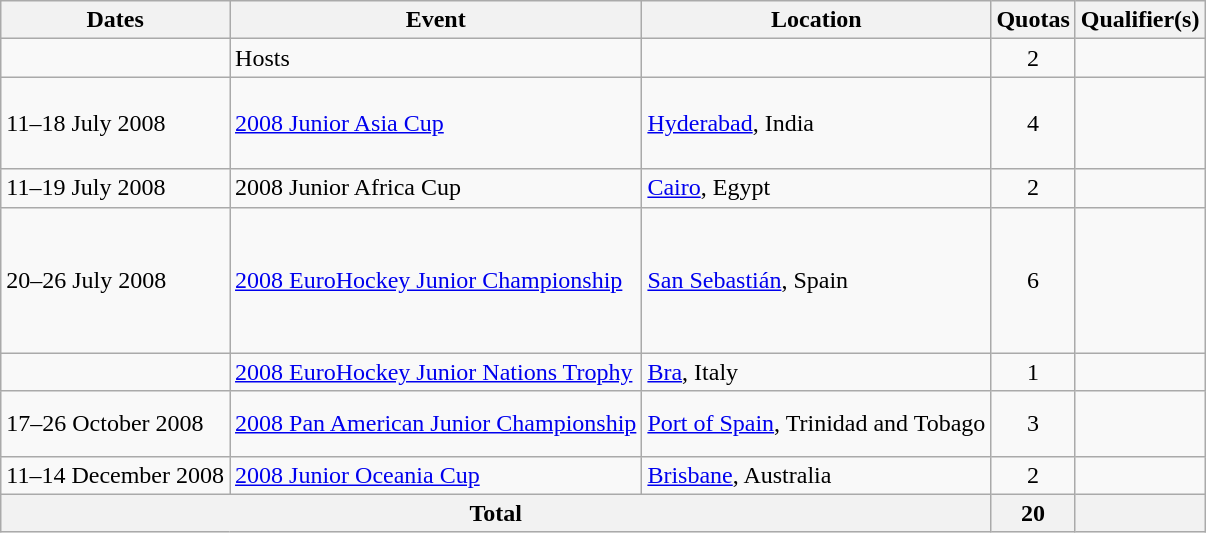<table class=wikitable>
<tr>
<th>Dates</th>
<th>Event</th>
<th>Location</th>
<th>Quotas</th>
<th>Qualifier(s)</th>
</tr>
<tr>
<td></td>
<td>Hosts</td>
<td></td>
<td align=center>2</td>
<td><br></td>
</tr>
<tr>
<td>11–18 July 2008</td>
<td><a href='#'>2008 Junior Asia Cup</a></td>
<td><a href='#'>Hyderabad</a>, India</td>
<td align=center>4</td>
<td><br><br><br></td>
</tr>
<tr>
<td>11–19 July 2008</td>
<td>2008 Junior Africa Cup</td>
<td><a href='#'>Cairo</a>, Egypt</td>
<td align=center>2</td>
<td><br></td>
</tr>
<tr>
<td>20–26 July 2008</td>
<td><a href='#'>2008 EuroHockey Junior Championship</a></td>
<td><a href='#'>San Sebastián</a>, Spain</td>
<td align=center>6</td>
<td><br><br><br><br><br></td>
</tr>
<tr>
<td></td>
<td><a href='#'>2008 EuroHockey Junior Nations Trophy</a></td>
<td><a href='#'>Bra</a>, Italy</td>
<td align=center>1</td>
<td></td>
</tr>
<tr>
<td>17–26 October 2008</td>
<td><a href='#'>2008 Pan American Junior Championship</a></td>
<td><a href='#'>Port of Spain</a>, Trinidad and Tobago</td>
<td align=center>3</td>
<td><br><br></td>
</tr>
<tr>
<td>11–14 December 2008</td>
<td><a href='#'>2008 Junior Oceania Cup</a></td>
<td><a href='#'>Brisbane</a>, Australia</td>
<td align=center>2</td>
<td><br></td>
</tr>
<tr>
<th colspan=3>Total</th>
<th>20</th>
<th></th>
</tr>
</table>
